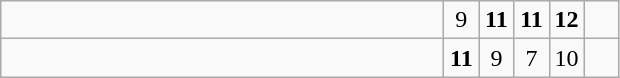<table class="wikitable">
<tr>
<td style="width:18em"></td>
<td align=center style="width:1em">9</td>
<td align=center style="width:1em"><strong>11</strong></td>
<td align=center style="width:1em"><strong>11</strong></td>
<td align=center style="width:1em"><strong>12</strong></td>
<td align=center style="width:1em"></td>
</tr>
<tr>
<td style="width:18em"></td>
<td align=center style="width:1em"><strong>11</strong></td>
<td align=center style="width:1em">9</td>
<td align=center style="width:1em">7</td>
<td align=center style="width:1em">10</td>
<td align=center style="width:1em"></td>
</tr>
</table>
